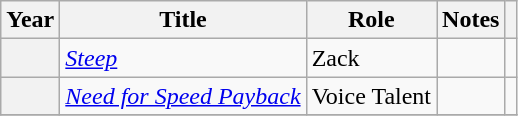<table class="wikitable plainrowheaders">
<tr>
<th scope="col">Year</th>
<th scope="col">Title</th>
<th scope="col">Role</th>
<th scope="col">Notes</th>
<th scope="col"></th>
</tr>
<tr>
<th scope="row"></th>
<td><em><a href='#'>Steep</a></em></td>
<td>Zack</td>
<td></td>
<td style="text-align: center;"></td>
</tr>
<tr>
<th scope="row"></th>
<td><em><a href='#'>Need for Speed Payback</a></em></td>
<td>Voice Talent</td>
<td></td>
<td style="text-align: center;"></td>
</tr>
<tr>
</tr>
</table>
